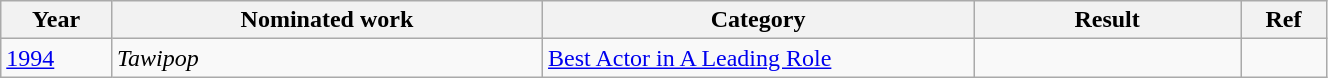<table width="70%" class="wikitable">
<tr>
<th width="33">Year</th>
<th width="150">Nominated work</th>
<th width="150">Category</th>
<th width="90">Result</th>
<th width="10">Ref</th>
</tr>
<tr>
<td><a href='#'>1994</a></td>
<td><em>Tawipop</em></td>
<td rowspan=5><a href='#'>Best Actor in A Leading Role</a></td>
<td></td>
<td></td>
</tr>
</table>
